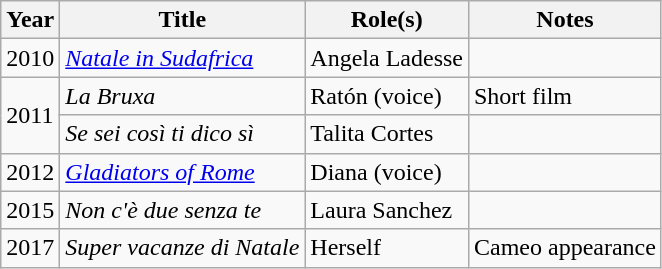<table class="wikitable plainrowheaders sortable">
<tr>
<th scope="col">Year</th>
<th scope="col">Title</th>
<th scope="col">Role(s)</th>
<th scope="col" class="unsortable">Notes</th>
</tr>
<tr>
<td>2010</td>
<td><em><a href='#'>Natale in Sudafrica</a></em></td>
<td>Angela Ladesse</td>
<td></td>
</tr>
<tr>
<td rowspan="2">2011</td>
<td><em>La Bruxa</em></td>
<td>Ratón (voice)</td>
<td>Short film</td>
</tr>
<tr>
<td><em>Se sei così ti dico sì</em></td>
<td>Talita Cortes</td>
<td></td>
</tr>
<tr>
<td>2012</td>
<td><em><a href='#'>Gladiators of Rome</a></em></td>
<td>Diana (voice)</td>
<td></td>
</tr>
<tr>
<td>2015</td>
<td><em>Non c'è due senza te</em></td>
<td>Laura Sanchez</td>
<td></td>
</tr>
<tr>
<td>2017</td>
<td><em>Super vacanze di Natale</em></td>
<td>Herself</td>
<td>Cameo appearance</td>
</tr>
</table>
